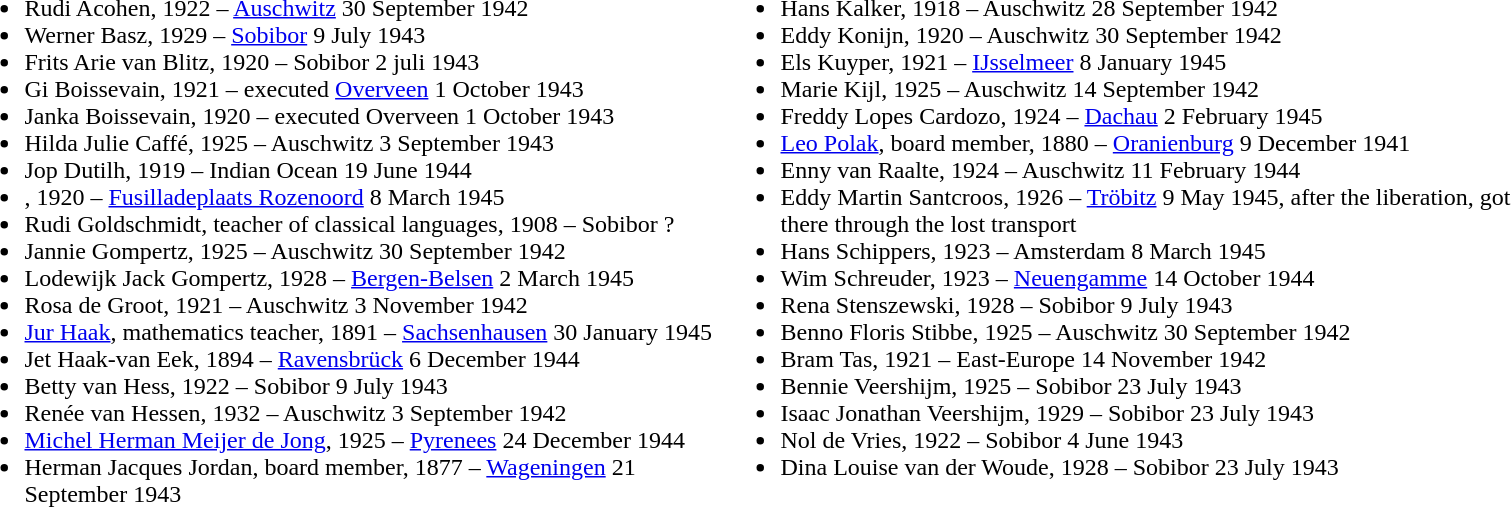<table>
<tr>
<td valign=top width=500><br><ul><li>Rudi Acohen, 1922 – <a href='#'>Auschwitz</a> 30 September 1942</li><li>Werner Basz, 1929 – <a href='#'>Sobibor</a> 9 July 1943</li><li>Frits Arie van Blitz, 1920 – Sobibor 2 juli 1943</li><li>Gi Boissevain, 1921 – executed <a href='#'>Overveen</a> 1 October 1943</li><li>Janka Boissevain, 1920 – executed Overveen 1 October 1943</li><li>Hilda Julie Caffé, 1925 – Auschwitz 3 September 1943</li><li>Jop Dutilh, 1919 – Indian Ocean 19 June 1944</li><li>, 1920 – <a href='#'>Fusilladeplaats Rozenoord</a> 8 March 1945</li><li>Rudi Goldschmidt, teacher of classical languages, 1908 – Sobibor ?</li><li>Jannie Gompertz, 1925 – Auschwitz 30 September 1942</li><li>Lodewijk Jack Gompertz, 1928 – <a href='#'>Bergen-Belsen</a> 2 March 1945</li><li>Rosa de Groot, 1921 – Auschwitz 3 November 1942</li><li><a href='#'>Jur Haak</a>, mathematics teacher, 1891 – <a href='#'>Sachsenhausen</a> 30 January 1945</li><li>Jet Haak-van Eek, 1894 – <a href='#'>Ravensbrück</a> 6 December 1944</li><li>Betty van Hess, 1922 – Sobibor 9 July 1943</li><li>Renée van Hessen, 1932 – Auschwitz 3 September 1942</li><li><a href='#'>Michel Herman Meijer de Jong</a>, 1925 – <a href='#'>Pyrenees</a> 24 December 1944</li><li>Herman Jacques Jordan, board member, 1877 – <a href='#'>Wageningen</a> 21 September 1943</li></ul></td>
<td valign=top width=550><br><ul><li>Hans Kalker, 1918 – Auschwitz 28 September 1942 </li><li>Eddy Konijn, 1920 – Auschwitz 30 September 1942</li><li>Els Kuyper, 1921 – <a href='#'>IJsselmeer</a> 8 January 1945</li><li>Marie Kijl, 1925 – Auschwitz 14 September 1942</li><li>Freddy Lopes Cardozo, 1924 – <a href='#'>Dachau</a> 2 February 1945</li><li><a href='#'>Leo Polak</a>, board member, 1880 – <a href='#'>Oranienburg</a> 9 December 1941</li><li>Enny van Raalte, 1924 – Auschwitz 11 February 1944</li><li>Eddy Martin Santcroos, 1926 – <a href='#'>Tröbitz</a> 9 May 1945, after the liberation, got there through the lost transport</li><li>Hans Schippers, 1923 – Amsterdam 8 March 1945</li><li>Wim Schreuder, 1923 – <a href='#'>Neuengamme</a> 14 October 1944</li><li>Rena Stenszewski, 1928 – Sobibor 9 July 1943</li><li>Benno Floris Stibbe, 1925 – Auschwitz 30 September 1942</li><li>Bram Tas, 1921 – East-Europe 14 November 1942</li><li>Bennie Veershijm, 1925 – Sobibor 23 July 1943</li><li>Isaac Jonathan Veershijm, 1929 – Sobibor 23 July 1943</li><li>Nol de Vries, 1922 – Sobibor 4 June 1943</li><li>Dina Louise van der Woude, 1928 – Sobibor 23 July 1943</li></ul></td>
</tr>
</table>
